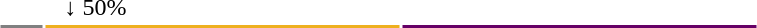<table width=70%>
<tr>
<td colspan=4 align=center>↓ 50%</td>
</tr>
<tr>
<td bgcolor=></td>
<td bgcolor=grey width=3.17% style="color:black;"></td>
<td bgcolor=#EEB01F width=26.98% style="color:white;"></td>
<td bgcolor=#660066 width=26.98% style="color:white;"></td>
</tr>
<tr>
<td></td>
<td></td>
<td></td>
<td></td>
</tr>
</table>
